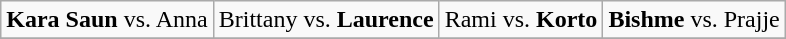<table class="wikitable">
<tr>
<td><strong>Kara Saun</strong>  vs. Anna</td>
<td>Brittany vs. <strong>Laurence</strong></td>
<td>Rami vs. <strong>Korto</strong></td>
<td><strong>Bishme</strong> vs. Prajje</td>
</tr>
<tr>
</tr>
</table>
